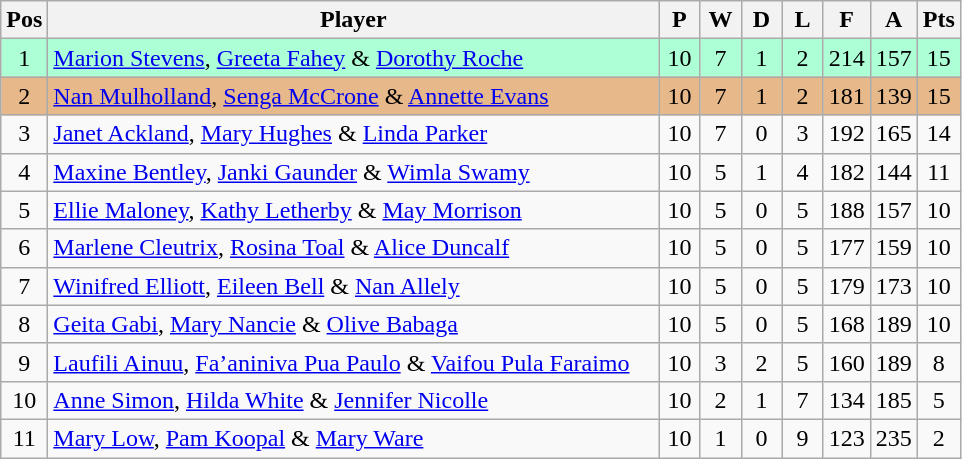<table class="wikitable" style="font-size: 100%">
<tr>
<th width=20>Pos</th>
<th width=400>Player</th>
<th width=20>P</th>
<th width=20>W</th>
<th width=20>D</th>
<th width=20>L</th>
<th width=20>F</th>
<th width=20>A</th>
<th width=20>Pts</th>
</tr>
<tr align=center style="background: #ADFFD6;">
<td>1</td>
<td align="left"> <a href='#'>Marion Stevens</a>, <a href='#'>Greeta Fahey</a> & <a href='#'>Dorothy Roche</a></td>
<td>10</td>
<td>7</td>
<td>1</td>
<td>2</td>
<td>214</td>
<td>157</td>
<td>15</td>
</tr>
<tr align=center style="background: #E6B88A;">
<td>2</td>
<td align="left"> <a href='#'>Nan Mulholland</a>, <a href='#'>Senga McCrone</a> & <a href='#'>Annette Evans</a></td>
<td>10</td>
<td>7</td>
<td>1</td>
<td>2</td>
<td>181</td>
<td>139</td>
<td>15</td>
</tr>
<tr align=center>
<td>3</td>
<td align="left"> <a href='#'>Janet Ackland</a>, <a href='#'>Mary Hughes</a> & <a href='#'>Linda Parker</a></td>
<td>10</td>
<td>7</td>
<td>0</td>
<td>3</td>
<td>192</td>
<td>165</td>
<td>14</td>
</tr>
<tr align=center>
<td>4</td>
<td align="left"> <a href='#'>Maxine Bentley</a>, <a href='#'>Janki Gaunder</a> & <a href='#'>Wimla Swamy</a></td>
<td>10</td>
<td>5</td>
<td>1</td>
<td>4</td>
<td>182</td>
<td>144</td>
<td>11</td>
</tr>
<tr align=center>
<td>5</td>
<td align="left"> <a href='#'>Ellie Maloney</a>, <a href='#'>Kathy Letherby</a> & <a href='#'>May Morrison</a></td>
<td>10</td>
<td>5</td>
<td>0</td>
<td>5</td>
<td>188</td>
<td>157</td>
<td>10</td>
</tr>
<tr align=center>
<td>6</td>
<td align="left"> <a href='#'>Marlene Cleutrix</a>, <a href='#'>Rosina Toal</a> & <a href='#'>Alice Duncalf</a></td>
<td>10</td>
<td>5</td>
<td>0</td>
<td>5</td>
<td>177</td>
<td>159</td>
<td>10</td>
</tr>
<tr align=center>
<td>7</td>
<td align="left"> <a href='#'>Winifred Elliott</a>, <a href='#'>Eileen Bell</a> & <a href='#'>Nan Allely</a></td>
<td>10</td>
<td>5</td>
<td>0</td>
<td>5</td>
<td>179</td>
<td>173</td>
<td>10</td>
</tr>
<tr align=center>
<td>8</td>
<td align="left"> <a href='#'>Geita Gabi</a>, <a href='#'>Mary Nancie</a> & <a href='#'>Olive Babaga</a></td>
<td>10</td>
<td>5</td>
<td>0</td>
<td>5</td>
<td>168</td>
<td>189</td>
<td>10</td>
</tr>
<tr align=center>
<td>9</td>
<td align="left"> <a href='#'>Laufili Ainuu</a>, <a href='#'>Fa’aniniva Pua Paulo</a> & <a href='#'>Vaifou Pula Faraimo</a></td>
<td>10</td>
<td>3</td>
<td>2</td>
<td>5</td>
<td>160</td>
<td>189</td>
<td>8</td>
</tr>
<tr align=center>
<td>10</td>
<td align="left"> <a href='#'>Anne Simon</a>, <a href='#'>Hilda White</a> & <a href='#'>Jennifer Nicolle</a></td>
<td>10</td>
<td>2</td>
<td>1</td>
<td>7</td>
<td>134</td>
<td>185</td>
<td>5</td>
</tr>
<tr align=center>
<td>11</td>
<td align="left"> <a href='#'>Mary Low</a>, <a href='#'>Pam Koopal</a> & <a href='#'>Mary Ware</a></td>
<td>10</td>
<td>1</td>
<td>0</td>
<td>9</td>
<td>123</td>
<td>235</td>
<td>2</td>
</tr>
</table>
